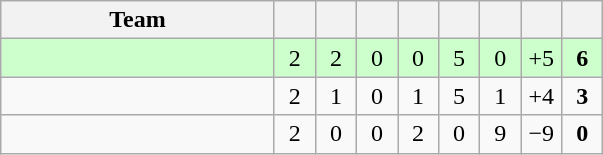<table class="wikitable" style="text-align:center;">
<tr>
<th width="175">Team</th>
<th width="20"></th>
<th width="20"></th>
<th width="20"></th>
<th width="20"></th>
<th width="20"></th>
<th width="20"></th>
<th width="20"></th>
<th width="20"></th>
</tr>
<tr bgcolor=ccffcc>
<td align=left></td>
<td>2</td>
<td>2</td>
<td>0</td>
<td>0</td>
<td>5</td>
<td>0</td>
<td>+5</td>
<td><strong>6</strong></td>
</tr>
<tr>
<td align=left></td>
<td>2</td>
<td>1</td>
<td>0</td>
<td>1</td>
<td>5</td>
<td>1</td>
<td>+4</td>
<td><strong>3</strong></td>
</tr>
<tr>
<td align=left></td>
<td>2</td>
<td>0</td>
<td>0</td>
<td>2</td>
<td>0</td>
<td>9</td>
<td>−9</td>
<td><strong>0</strong></td>
</tr>
</table>
